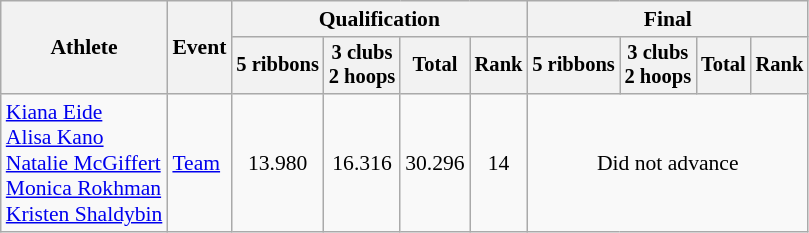<table class=wikitable style=font-size:90%;text-align:center>
<tr>
<th rowspan=2>Athlete</th>
<th rowspan=2>Event</th>
<th colspan=4>Qualification</th>
<th colspan=4>Final</th>
</tr>
<tr style=font-size:95%>
<th>5 ribbons</th>
<th>3 clubs<br>2 hoops</th>
<th>Total</th>
<th>Rank</th>
<th>5 ribbons</th>
<th>3 clubs<br>2 hoops</th>
<th>Total</th>
<th>Rank</th>
</tr>
<tr>
<td align=left><a href='#'>Kiana Eide</a><br><a href='#'>Alisa Kano</a><br><a href='#'>Natalie McGiffert</a><br><a href='#'>Monica Rokhman</a><br><a href='#'>Kristen Shaldybin</a></td>
<td align=left><a href='#'>Team</a></td>
<td>13.980</td>
<td>16.316</td>
<td>30.296</td>
<td>14</td>
<td colspan=4>Did not advance</td>
</tr>
</table>
